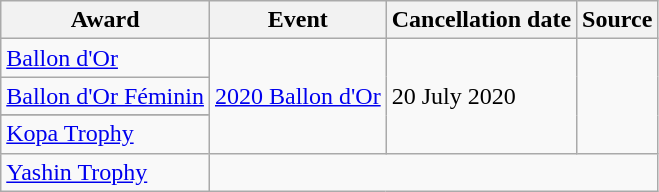<table class="wikitable">
<tr>
<th>Award</th>
<th>Event</th>
<th>Cancellation date</th>
<th>Source</th>
</tr>
<tr>
<td><a href='#'>Ballon d'Or</a></td>
<td rowspan="4"><a href='#'>2020 Ballon d'Or</a></td>
<td rowspan="4">20 July 2020</td>
<td rowspan="4"></td>
</tr>
<tr>
<td><a href='#'>Ballon d'Or Féminin</a></td>
</tr>
<tr>
</tr>
<tr>
<td><a href='#'>Kopa Trophy</a></td>
</tr>
<tr>
<td><a href='#'>Yashin Trophy</a></td>
</tr>
</table>
